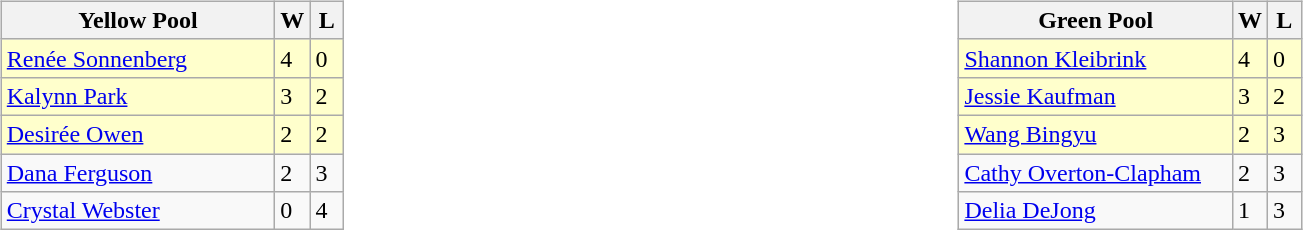<table table>
<tr>
<td valign=top width=10%><br><table class=wikitable>
<tr>
<th width=175>Yellow Pool</th>
<th width=15>W</th>
<th width=15>L</th>
</tr>
<tr bgcolor=#ffffcc>
<td> <a href='#'>Renée Sonnenberg</a></td>
<td>4</td>
<td>0</td>
</tr>
<tr bgcolor=#ffffcc>
<td> <a href='#'>Kalynn Park</a></td>
<td>3</td>
<td>2</td>
</tr>
<tr bgcolor=#ffffcc>
<td> <a href='#'>Desirée Owen</a></td>
<td>2</td>
<td>2</td>
</tr>
<tr>
<td> <a href='#'>Dana Ferguson</a></td>
<td>2</td>
<td>3</td>
</tr>
<tr>
<td> <a href='#'>Crystal Webster</a></td>
<td>0</td>
<td>4</td>
</tr>
</table>
</td>
<td valign=top width=10%><br><table class=wikitable>
<tr>
<th width=175>Green Pool</th>
<th width=15>W</th>
<th width=15>L</th>
</tr>
<tr bgcolor=#ffffcc>
<td> <a href='#'>Shannon Kleibrink</a></td>
<td>4</td>
<td>0</td>
</tr>
<tr bgcolor=#ffffcc>
<td> <a href='#'>Jessie Kaufman</a></td>
<td>3</td>
<td>2</td>
</tr>
<tr bgcolor=#ffffcc>
<td> <a href='#'>Wang Bingyu</a></td>
<td>2</td>
<td>3</td>
</tr>
<tr>
<td> <a href='#'>Cathy Overton-Clapham</a></td>
<td>2</td>
<td>3</td>
</tr>
<tr>
<td> <a href='#'>Delia DeJong</a></td>
<td>1</td>
<td>3</td>
</tr>
</table>
</td>
</tr>
</table>
